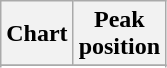<table class="wikitable sortable plainrowheaders" style="text-align:center;" border="1">
<tr>
<th scope="col">Chart</th>
<th scope="col">Peak<br>position</th>
</tr>
<tr>
</tr>
<tr>
</tr>
</table>
